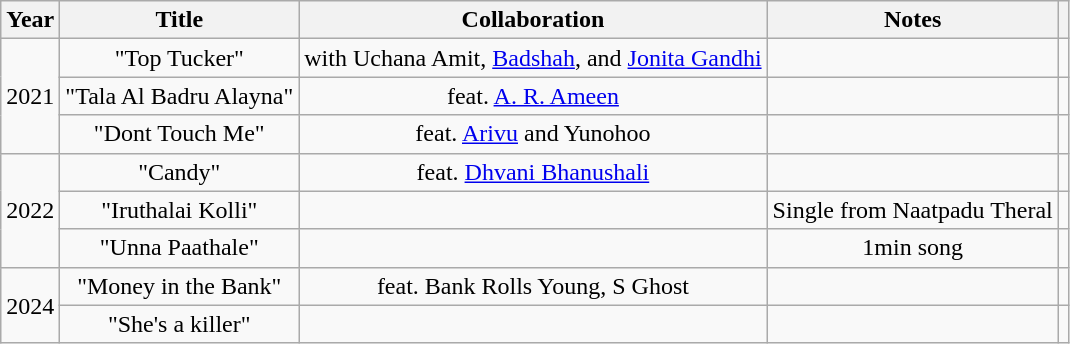<table class="wikitable" style="text-align:center;">
<tr>
<th>Year</th>
<th>Title</th>
<th>Collaboration</th>
<th>Notes</th>
<th></th>
</tr>
<tr>
<td rowspan="3">2021</td>
<td>"Top Tucker"</td>
<td>with Uchana Amit, <a href='#'>Badshah</a>, and <a href='#'>Jonita Gandhi</a></td>
<td></td>
<td></td>
</tr>
<tr>
<td>"Tala Al Badru Alayna"</td>
<td>feat. <a href='#'>A. R. Ameen</a></td>
<td></td>
<td></td>
</tr>
<tr>
<td>"Dont Touch Me"</td>
<td>feat. <a href='#'>Arivu</a> and Yunohoo</td>
<td></td>
<td></td>
</tr>
<tr>
<td rowspan="3">2022</td>
<td>"Candy"</td>
<td>feat. <a href='#'>Dhvani Bhanushali</a></td>
<td></td>
<td></td>
</tr>
<tr>
<td>"Iruthalai Kolli"</td>
<td></td>
<td>Single from Naatpadu Theral</td>
<td></td>
</tr>
<tr>
<td>"Unna Paathale"</td>
<td></td>
<td>1min song</td>
<td></td>
</tr>
<tr>
<td rowspan="2">2024</td>
<td>"Money in the Bank"</td>
<td>feat. Bank Rolls Young, S Ghost</td>
<td></td>
<td></td>
</tr>
<tr>
<td>"She's a killer"</td>
<td></td>
<td></td>
<td></td>
</tr>
</table>
